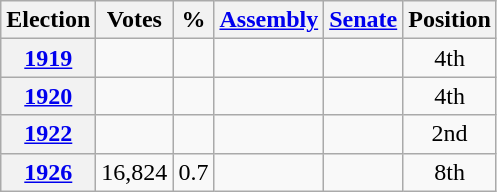<table class="wikitable" style="text-align:center">
<tr>
<th>Election</th>
<th><strong>Votes</strong></th>
<th>%</th>
<th><a href='#'>Assembly</a></th>
<th><a href='#'>Senate</a></th>
<th><strong>Position</strong></th>
</tr>
<tr>
<th><a href='#'>1919</a></th>
<td></td>
<td></td>
<td></td>
<td></td>
<td>4th</td>
</tr>
<tr>
<th><a href='#'>1920</a></th>
<td></td>
<td></td>
<td></td>
<td></td>
<td>4th</td>
</tr>
<tr>
<th><a href='#'>1922</a></th>
<td></td>
<td></td>
<td></td>
<td></td>
<td>2nd</td>
</tr>
<tr>
<th><a href='#'>1926</a></th>
<td>16,824</td>
<td>0.7</td>
<td></td>
<td></td>
<td>8th</td>
</tr>
</table>
